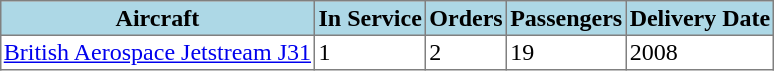<table class="toccolours sortable" border="1" cellpadding="2" style="border-collapse:collapse;margin: 1em auto;">
<tr style="background:lightblue;">
<th>Aircraft</th>
<th>In Service</th>
<th>Orders</th>
<th>Passengers</th>
<th>Delivery Date</th>
</tr>
<tr>
<td><a href='#'>British Aerospace Jetstream J31</a></td>
<td>1</td>
<td>2</td>
<td>19</td>
<td>2008</td>
</tr>
</table>
